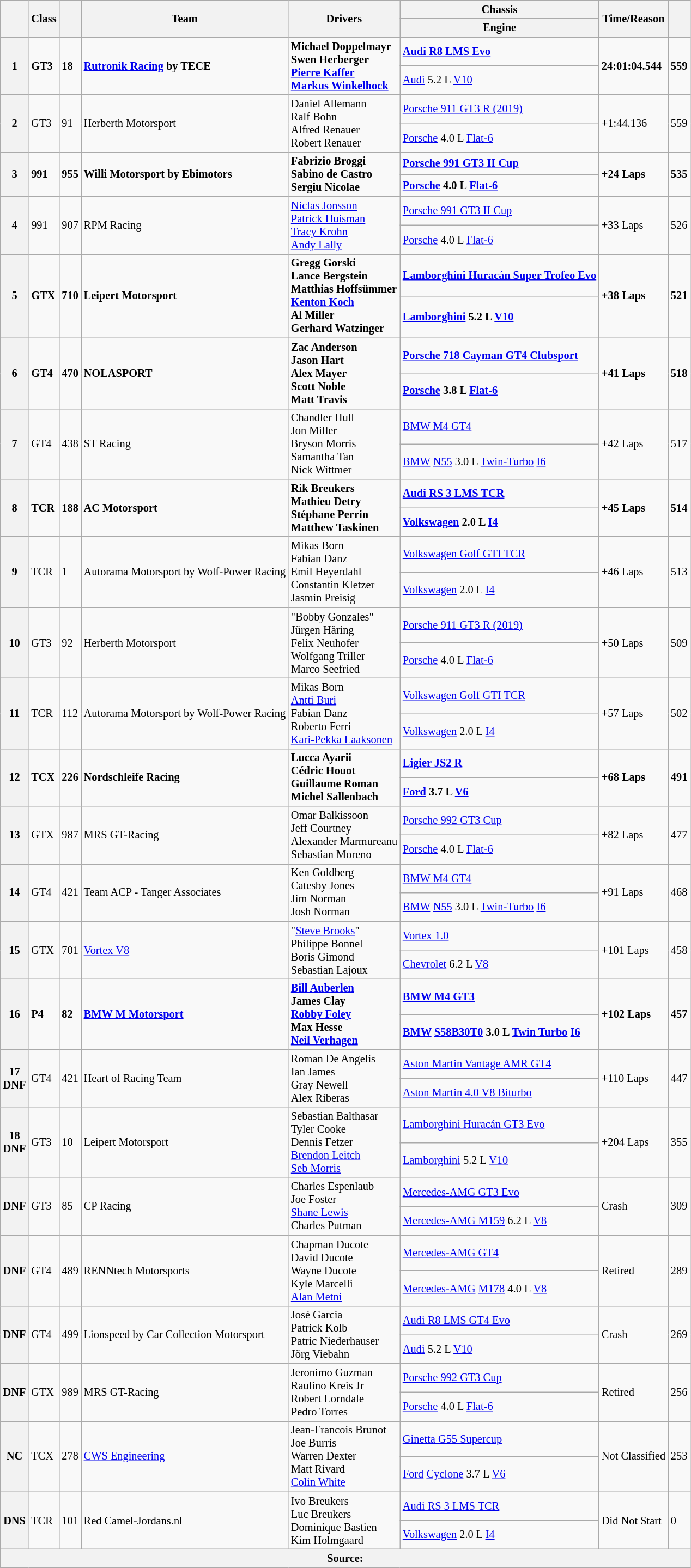<table class="wikitable" style="font-size: 85%;">
<tr>
<th rowspan=2></th>
<th rowspan=2>Class</th>
<th rowspan=2></th>
<th rowspan=2>Team</th>
<th rowspan=2>Drivers</th>
<th>Chassis</th>
<th rowspan=2>Time/Reason</th>
<th rowspan=2></th>
</tr>
<tr>
<th>Engine</th>
</tr>
<tr style="font-weight:bold">
<th rowspan=2>1</th>
<td rowspan=2>GT3</td>
<td rowspan=2>18</td>
<td rowspan=2> <a href='#'>Rutronik Racing</a> by TECE</td>
<td rowspan=2> Michael Doppelmayr<br> Swen Herberger<br> <a href='#'>Pierre Kaffer</a><br> <a href='#'>Markus Winkelhock</a></td>
<td><a href='#'>Audi R8 LMS Evo</a></td>
<td rowspan=2>24:01:04.544</td>
<td rowspan=2>559</td>
</tr>
<tr>
<td><a href='#'>Audi</a> 5.2 L <a href='#'>V10</a></td>
</tr>
<tr>
<th rowspan=2>2</th>
<td rowspan=2>GT3</td>
<td rowspan=2>91</td>
<td rowspan=2> Herberth Motorsport</td>
<td rowspan=2> Daniel Allemann<br> Ralf Bohn<br> Alfred Renauer<br> Robert Renauer</td>
<td><a href='#'>Porsche 911 GT3 R (2019)</a></td>
<td rowspan=2>+1:44.136</td>
<td rowspan=2>559</td>
</tr>
<tr>
<td><a href='#'>Porsche</a> 4.0 L <a href='#'>Flat-6</a></td>
</tr>
<tr style="font-weight:bold">
<th rowspan=2>3</th>
<td rowspan=2>991</td>
<td rowspan=2>955</td>
<td rowspan=2> Willi Motorsport by Ebimotors</td>
<td rowspan=2> Fabrizio Broggi<br> Sabino de Castro<br> Sergiu Nicolae</td>
<td><a href='#'>Porsche 991 GT3 II Cup</a></td>
<td rowspan=2>+24 Laps</td>
<td rowspan=2>535</td>
</tr>
<tr style="font-weight:bold">
<td><a href='#'>Porsche</a> 4.0 L <a href='#'>Flat-6</a></td>
</tr>
<tr>
<th rowspan=2>4</th>
<td rowspan=2>991</td>
<td rowspan=2>907</td>
<td rowspan=2> RPM Racing</td>
<td rowspan=2> <a href='#'>Niclas Jonsson</a><br> <a href='#'>Patrick Huisman</a><br> <a href='#'>Tracy Krohn</a><br> <a href='#'>Andy Lally</a></td>
<td><a href='#'>Porsche 991 GT3 II Cup</a></td>
<td rowspan=2>+33 Laps</td>
<td rowspan=2>526</td>
</tr>
<tr>
<td><a href='#'>Porsche</a> 4.0 L <a href='#'>Flat-6</a></td>
</tr>
<tr style="font-weight:bold">
<th rowspan=2>5</th>
<td rowspan=2>GTX</td>
<td rowspan=2>710</td>
<td rowspan=2> Leipert Motorsport</td>
<td rowspan=2> Gregg Gorski<br> Lance Bergstein<br> Matthias Hoffsümmer<br> <a href='#'>Kenton Koch</a><br> Al Miller<br> Gerhard Watzinger</td>
<td><a href='#'>Lamborghini Huracán Super Trofeo Evo</a></td>
<td rowspan=2>+38 Laps</td>
<td rowspan=2>521</td>
</tr>
<tr style="font-weight:bold">
<td><a href='#'>Lamborghini</a> 5.2 L <a href='#'>V10</a></td>
</tr>
<tr style="font-weight:bold">
<th rowspan=2>6</th>
<td rowspan=2>GT4</td>
<td rowspan=2>470</td>
<td rowspan=2> NOLASPORT</td>
<td rowspan=2> Zac Anderson<br> Jason Hart<br> Alex Mayer<br> Scott Noble<br> Matt Travis</td>
<td><a href='#'>Porsche 718 Cayman GT4 Clubsport</a></td>
<td rowspan=2>+41 Laps</td>
<td rowspan=2>518</td>
</tr>
<tr style="font-weight:bold">
<td><a href='#'>Porsche</a> 3.8 L <a href='#'>Flat-6</a></td>
</tr>
<tr>
<th rowspan=2>7</th>
<td rowspan=2>GT4</td>
<td rowspan=2>438</td>
<td rowspan=2> ST Racing</td>
<td rowspan=2> Chandler Hull<br> Jon Miller<br> Bryson Morris<br> Samantha Tan<br> Nick Wittmer</td>
<td><a href='#'>BMW M4 GT4</a></td>
<td rowspan=2>+42 Laps</td>
<td rowspan=2>517</td>
</tr>
<tr>
<td><a href='#'>BMW</a> <a href='#'>N55</a> 3.0 L <a href='#'>Twin-Turbo</a> <a href='#'>I6</a></td>
</tr>
<tr style="font-weight:bold">
<th rowspan=2>8</th>
<td rowspan=2>TCR</td>
<td rowspan=2>188</td>
<td rowspan=2> AC Motorsport</td>
<td rowspan=2> Rik Breukers<br> Mathieu Detry<br> Stéphane Perrin<br> Matthew Taskinen</td>
<td><a href='#'>Audi RS 3 LMS TCR</a></td>
<td rowspan=2>+45 Laps</td>
<td rowspan=2>514</td>
</tr>
<tr style="font-weight:bold">
<td><a href='#'>Volkswagen</a> 2.0 L <a href='#'>I4</a></td>
</tr>
<tr>
<th rowspan=2>9</th>
<td rowspan=2>TCR</td>
<td rowspan=2>1</td>
<td rowspan=2> Autorama Motorsport by Wolf-Power Racing</td>
<td rowspan=2> Mikas Born<br> Fabian Danz<br> Emil Heyerdahl<br> Constantin Kletzer<br> Jasmin Preisig</td>
<td><a href='#'>Volkswagen Golf GTI TCR</a></td>
<td rowspan=2>+46 Laps</td>
<td rowspan=2>513</td>
</tr>
<tr>
<td><a href='#'>Volkswagen</a> 2.0 L <a href='#'>I4</a></td>
</tr>
<tr>
<th rowspan=2>10</th>
<td rowspan=2>GT3</td>
<td rowspan=2>92</td>
<td rowspan=2> Herberth Motorsport</td>
<td rowspan=2> "Bobby Gonzales"<br> Jürgen Häring<br> Felix Neuhofer<br> Wolfgang Triller<br> Marco Seefried</td>
<td><a href='#'>Porsche 911 GT3 R (2019)</a></td>
<td rowspan=2>+50 Laps</td>
<td rowspan=2>509</td>
</tr>
<tr>
<td><a href='#'>Porsche</a> 4.0 L <a href='#'>Flat-6</a></td>
</tr>
<tr>
<th rowspan=2>11</th>
<td rowspan=2>TCR</td>
<td rowspan=2>112</td>
<td rowspan=2> Autorama Motorsport by Wolf-Power Racing</td>
<td rowspan=2> Mikas Born<br> <a href='#'>Antti Buri</a><br> Fabian Danz<br> Roberto Ferri<br> <a href='#'>Kari-Pekka Laaksonen</a></td>
<td><a href='#'>Volkswagen Golf GTI TCR</a></td>
<td rowspan=2>+57 Laps</td>
<td rowspan=2>502</td>
</tr>
<tr>
<td><a href='#'>Volkswagen</a> 2.0 L <a href='#'>I4</a></td>
</tr>
<tr style="font-weight:bold">
<th rowspan=2>12</th>
<td rowspan=2>TCX</td>
<td rowspan=2>226</td>
<td rowspan=2> Nordschleife Racing</td>
<td rowspan=2> Lucca Ayarii<br> Cédric Houot<br> Guillaume Roman<br> Michel Sallenbach</td>
<td><a href='#'>Ligier JS2 R</a></td>
<td rowspan=2>+68 Laps</td>
<td rowspan=2>491</td>
</tr>
<tr style="font-weight:bold">
<td><a href='#'>Ford</a> 3.7 L <a href='#'>V6</a></td>
</tr>
<tr>
<th rowspan=2>13</th>
<td rowspan=2>GTX</td>
<td rowspan=2>987</td>
<td rowspan=2> MRS GT-Racing</td>
<td rowspan=2> Omar Balkissoon<br> Jeff Courtney<br> Alexander Marmureanu<br> Sebastian Moreno</td>
<td><a href='#'>Porsche 992 GT3 Cup</a></td>
<td rowspan=2>+82 Laps</td>
<td rowspan=2>477</td>
</tr>
<tr>
<td><a href='#'>Porsche</a> 4.0 L <a href='#'>Flat-6</a></td>
</tr>
<tr>
<th rowspan=2>14</th>
<td rowspan=2>GT4</td>
<td rowspan=2>421</td>
<td rowspan=2> Team ACP - Tanger Associates</td>
<td rowspan=2> Ken Goldberg<br> Catesby Jones<br> Jim Norman<br> Josh Norman</td>
<td><a href='#'>BMW M4 GT4</a></td>
<td rowspan=2>+91 Laps</td>
<td rowspan=2>468</td>
</tr>
<tr>
<td><a href='#'>BMW</a> <a href='#'>N55</a> 3.0 L <a href='#'>Twin-Turbo</a> <a href='#'>I6</a></td>
</tr>
<tr>
<th rowspan=2>15</th>
<td rowspan=2>GTX</td>
<td rowspan=2>701</td>
<td rowspan=2> <a href='#'>Vortex V8</a></td>
<td rowspan=2> "<a href='#'>Steve Brooks</a>"<br> Philippe Bonnel<br> Boris Gimond<br> Sebastian Lajoux</td>
<td><a href='#'>Vortex 1.0</a></td>
<td rowspan=2>+101 Laps</td>
<td rowspan=2>458</td>
</tr>
<tr>
<td><a href='#'>Chevrolet</a> 6.2 L <a href='#'>V8</a></td>
</tr>
<tr style="font-weight:bold">
<th rowspan=2>16</th>
<td rowspan=2>P4</td>
<td rowspan=2>82</td>
<td rowspan=2> <a href='#'>BMW M Motorsport</a></td>
<td rowspan=2> <a href='#'>Bill Auberlen</a><br> James Clay<br> <a href='#'>Robby Foley</a><br> Max Hesse<br> <a href='#'>Neil Verhagen</a></td>
<td><a href='#'>BMW M4 GT3</a></td>
<td rowspan=2>+102 Laps</td>
<td rowspan=2>457</td>
</tr>
<tr style="font-weight:bold">
<td><a href='#'>BMW</a> <a href='#'>S58B30T0</a> 3.0 L <a href='#'>Twin Turbo</a> <a href='#'>I6</a></td>
</tr>
<tr>
<th rowspan=2>17<br>DNF</th>
<td rowspan=2>GT4</td>
<td rowspan=2>421</td>
<td rowspan=2> Heart of Racing Team</td>
<td rowspan=2> Roman De Angelis<br> Ian James<br> Gray Newell<br> Alex Riberas</td>
<td><a href='#'>Aston Martin Vantage AMR GT4</a></td>
<td rowspan=2>+110 Laps</td>
<td rowspan=2>447</td>
</tr>
<tr>
<td><a href='#'>Aston Martin 4.0 V8 Biturbo</a></td>
</tr>
<tr>
<th rowspan=2>18<br>DNF</th>
<td rowspan=2>GT3</td>
<td rowspan=2>10</td>
<td rowspan=2> Leipert Motorsport</td>
<td rowspan=2> Sebastian Balthasar<br> Tyler Cooke<br> Dennis Fetzer<br> <a href='#'>Brendon Leitch</a><br> <a href='#'>Seb Morris</a></td>
<td><a href='#'>Lamborghini Huracán GT3 Evo</a></td>
<td rowspan=2>+204 Laps</td>
<td rowspan=2>355</td>
</tr>
<tr>
<td><a href='#'>Lamborghini</a> 5.2 L <a href='#'>V10</a></td>
</tr>
<tr>
<th rowspan=2>DNF</th>
<td rowspan=2>GT3</td>
<td rowspan=2>85</td>
<td rowspan=2> CP Racing</td>
<td rowspan=2> Charles Espenlaub<br> Joe Foster<br> <a href='#'>Shane Lewis</a><br> Charles Putman</td>
<td><a href='#'>Mercedes-AMG GT3 Evo</a></td>
<td rowspan=2>Crash</td>
<td rowspan=2>309</td>
</tr>
<tr>
<td><a href='#'>Mercedes-AMG M159</a> 6.2 L <a href='#'>V8</a></td>
</tr>
<tr>
<th rowspan=2>DNF</th>
<td rowspan=2>GT4</td>
<td rowspan=2>489</td>
<td rowspan=2> RENNtech Motorsports</td>
<td rowspan=2> Chapman Ducote<br> David Ducote<br> Wayne Ducote<br> Kyle Marcelli<br> <a href='#'>Alan Metni</a></td>
<td><a href='#'>Mercedes-AMG GT4</a></td>
<td rowspan=2>Retired</td>
<td rowspan=2>289</td>
</tr>
<tr>
<td><a href='#'>Mercedes-AMG</a> <a href='#'>M178</a> 4.0 L <a href='#'>V8</a></td>
</tr>
<tr>
<th rowspan=2>DNF</th>
<td rowspan=2>GT4</td>
<td rowspan=2>499</td>
<td rowspan=2> Lionspeed by Car Collection Motorsport</td>
<td rowspan=2> José Garcia<br> Patrick Kolb<br> Patric Niederhauser<br> Jörg Viebahn</td>
<td><a href='#'>Audi R8 LMS GT4 Evo</a></td>
<td rowspan=2>Crash</td>
<td rowspan=2>269</td>
</tr>
<tr>
<td><a href='#'>Audi</a> 5.2 L <a href='#'>V10</a></td>
</tr>
<tr>
<th rowspan=2>DNF</th>
<td rowspan=2>GTX</td>
<td rowspan=2>989</td>
<td rowspan=2> MRS GT-Racing</td>
<td rowspan=2> Jeronimo Guzman<br> Raulino Kreis Jr<br> Robert Lorndale<br> Pedro Torres</td>
<td><a href='#'>Porsche 992 GT3 Cup</a></td>
<td rowspan=2>Retired</td>
<td rowspan=2>256</td>
</tr>
<tr>
<td><a href='#'>Porsche</a> 4.0 L <a href='#'>Flat-6</a></td>
</tr>
<tr>
<th rowspan=2>NC</th>
<td rowspan=2>TCX</td>
<td rowspan=2>278</td>
<td rowspan=2> <a href='#'>CWS Engineering</a></td>
<td rowspan=2> Jean-Francois Brunot<br> Joe Burris<br> Warren Dexter<br> Matt Rivard<br> <a href='#'>Colin White</a></td>
<td><a href='#'>Ginetta G55 Supercup</a></td>
<td rowspan=2>Not Classified</td>
<td rowspan=2>253</td>
</tr>
<tr>
<td><a href='#'>Ford</a> <a href='#'>Cyclone</a> 3.7 L <a href='#'>V6</a></td>
</tr>
<tr>
<th rowspan=2>DNS</th>
<td rowspan=2>TCR</td>
<td rowspan=2>101</td>
<td rowspan=2> Red Camel-Jordans.nl</td>
<td rowspan=2> Ivo Breukers<br> Luc Breukers<br> Dominique Bastien<br> Kim Holmgaard</td>
<td><a href='#'>Audi RS 3 LMS TCR</a></td>
<td rowspan=2>Did Not Start</td>
<td rowspan=2>0</td>
</tr>
<tr>
<td><a href='#'>Volkswagen</a> 2.0 L <a href='#'>I4</a></td>
</tr>
<tr>
<th colspan=8>Source:</th>
</tr>
</table>
